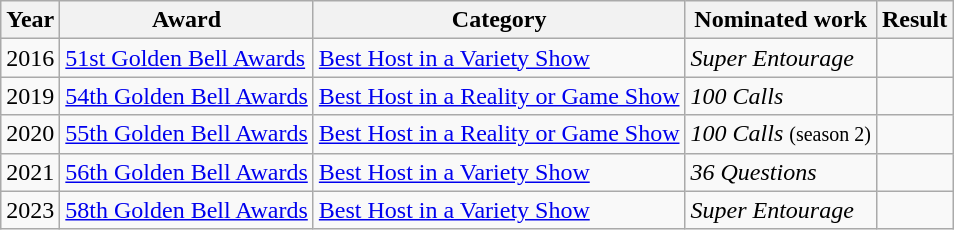<table class="wikitable sortable">
<tr>
<th>Year</th>
<th>Award</th>
<th>Category</th>
<th>Nominated work</th>
<th>Result</th>
</tr>
<tr>
<td>2016</td>
<td><a href='#'>51st Golden Bell Awards</a></td>
<td><a href='#'>Best Host in a Variety Show</a></td>
<td><em>Super Entourage</em></td>
<td></td>
</tr>
<tr>
<td>2019</td>
<td><a href='#'>54th Golden Bell Awards</a></td>
<td><a href='#'>Best Host in a Reality or Game Show</a></td>
<td><em>100 Calls</em></td>
<td></td>
</tr>
<tr>
<td>2020</td>
<td><a href='#'>55th Golden Bell Awards</a></td>
<td><a href='#'>Best Host in a Reality or Game Show</a></td>
<td><em>100 Calls</em> <small>(season 2)</small></td>
<td></td>
</tr>
<tr>
<td>2021</td>
<td><a href='#'>56th Golden Bell Awards</a></td>
<td><a href='#'>Best Host in a Variety Show</a></td>
<td><em>36 Questions</em></td>
<td></td>
</tr>
<tr>
<td>2023</td>
<td><a href='#'>58th Golden Bell Awards</a></td>
<td><a href='#'>Best Host in a Variety Show</a></td>
<td><em>Super Entourage</em></td>
<td></td>
</tr>
</table>
